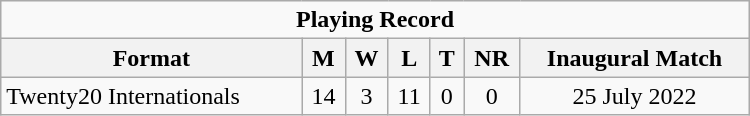<table class="wikitable" style="text-align: center; width: 500px;">
<tr>
<td colspan=7 align="center"><strong>Playing Record</strong></td>
</tr>
<tr>
<th>Format</th>
<th>M</th>
<th>W</th>
<th>L</th>
<th>T</th>
<th>NR</th>
<th>Inaugural Match</th>
</tr>
<tr>
<td align="left">Twenty20 Internationals</td>
<td>14</td>
<td>3</td>
<td>11</td>
<td>0</td>
<td>0</td>
<td>25 July 2022</td>
</tr>
</table>
